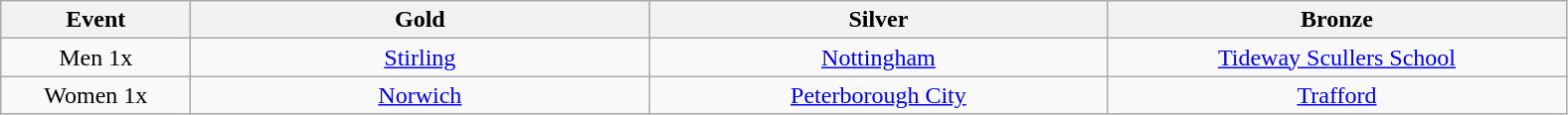<table class="wikitable" style="text-align:center">
<tr>
<th width=120>Event</th>
<th width=300>Gold</th>
<th width=300>Silver</th>
<th width=300>Bronze</th>
</tr>
<tr>
<td>Men 1x</td>
<td><a href='#'>Stirling</a></td>
<td><a href='#'>Nottingham</a></td>
<td><a href='#'>Tideway Scullers School</a></td>
</tr>
<tr>
<td>Women 1x</td>
<td><a href='#'>Norwich</a></td>
<td><a href='#'>Peterborough City</a></td>
<td><a href='#'>Trafford</a></td>
</tr>
</table>
